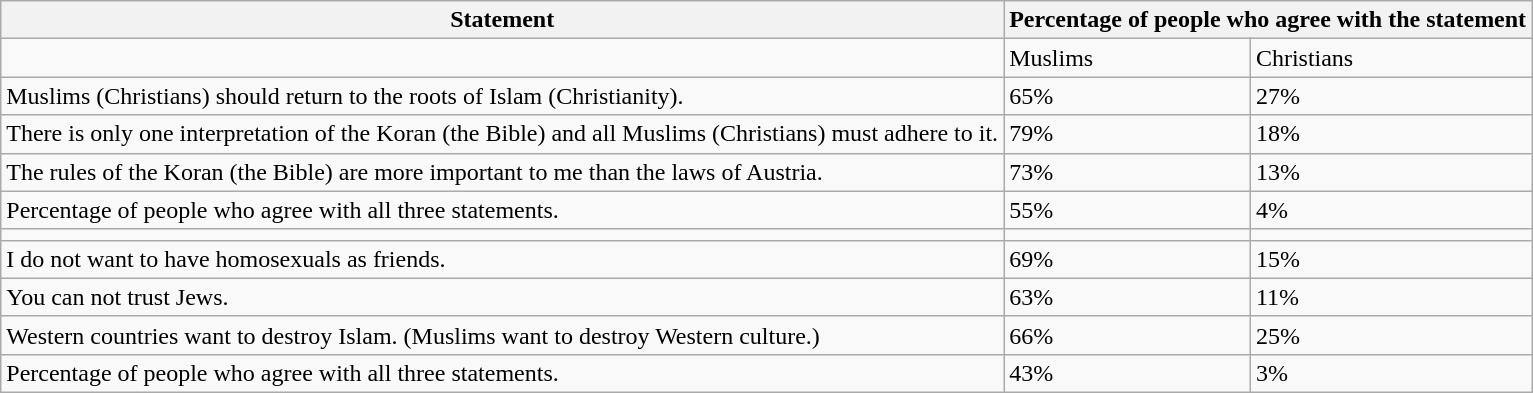<table class="wikitable">
<tr>
<th>Statement </th>
<th colspan="2">Percentage of people who agree with the statement</th>
</tr>
<tr>
<td></td>
<td>Muslims</td>
<td>Christians</td>
</tr>
<tr>
<td>Muslims (Christians) should return to the roots of Islam (Christianity).</td>
<td>65%</td>
<td>27%</td>
</tr>
<tr>
<td>There is only one interpretation of the Koran (the Bible) and all Muslims (Christians) must adhere to it.</td>
<td>79%</td>
<td>18%</td>
</tr>
<tr>
<td>The rules of the Koran (the Bible) are more important to me than the laws of Austria.</td>
<td>73%</td>
<td>13%</td>
</tr>
<tr>
<td>Percentage of people who agree with all three statements.</td>
<td>55%</td>
<td>4%</td>
</tr>
<tr>
<td></td>
<td></td>
<td></td>
</tr>
<tr>
<td>I do not want to have homosexuals as friends.</td>
<td>69%</td>
<td>15%</td>
</tr>
<tr>
<td>You can not trust Jews.</td>
<td>63%</td>
<td>11%</td>
</tr>
<tr>
<td>Western countries want to destroy Islam. (Muslims want to destroy Western culture.)</td>
<td>66%</td>
<td>25%</td>
</tr>
<tr>
<td>Percentage of people who agree with all three statements.</td>
<td>43%</td>
<td>3%</td>
</tr>
</table>
